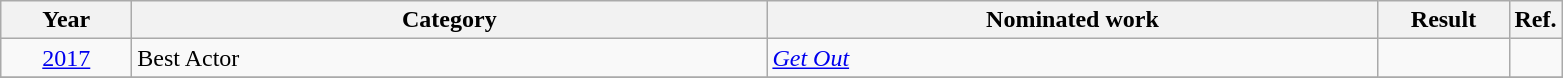<table class=wikitable>
<tr>
<th scope="col" style="width:5em;">Year</th>
<th scope="col" style="width:26em;">Category</th>
<th scope="col" style="width:25em;">Nominated work</th>
<th scope="col" style="width:5em;">Result</th>
<th>Ref.</th>
</tr>
<tr>
<td style="text-align:center;"><a href='#'>2017</a></td>
<td>Best Actor</td>
<td><em><a href='#'>Get Out</a></em></td>
<td></td>
<td></td>
</tr>
<tr>
</tr>
</table>
